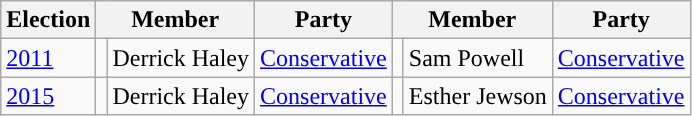<table class="wikitable">
<tr>
<th>Election</th>
<th colspan="2">Member</th>
<th>Party</th>
<th colspan="2">Member</th>
<th>Party</th>
</tr>
<tr>
<td><a href='#'>2011</a></td>
<td style="background-color: "></td>
<td>Derrick Haley</td>
<td><a href='#'>Conservative</a></td>
<td style="background-color: "></td>
<td>Sam Powell</td>
<td><a href='#'>Conservative</a></td>
</tr>
<tr>
<td><a href='#'>2015</a></td>
<td style="background-color: "></td>
<td>Derrick Haley</td>
<td><a href='#'>Conservative</a></td>
<td style="background-color: "></td>
<td>Esther Jewson</td>
<td><a href='#'>Conservative</a></td>
</tr>
</table>
